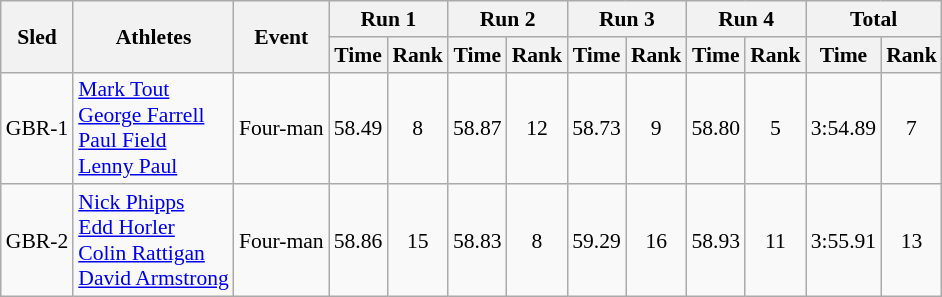<table class="wikitable"  border="1" style="font-size:90%">
<tr>
<th rowspan="2">Sled</th>
<th rowspan="2">Athletes</th>
<th rowspan="2">Event</th>
<th colspan="2">Run 1</th>
<th colspan="2">Run 2</th>
<th colspan="2">Run 3</th>
<th colspan="2">Run 4</th>
<th colspan="2">Total</th>
</tr>
<tr>
<th>Time</th>
<th>Rank</th>
<th>Time</th>
<th>Rank</th>
<th>Time</th>
<th>Rank</th>
<th>Time</th>
<th>Rank</th>
<th>Time</th>
<th>Rank</th>
</tr>
<tr>
<td align="center">GBR-1</td>
<td><a href='#'>Mark Tout</a><br><a href='#'>George Farrell</a><br><a href='#'>Paul Field</a><br><a href='#'>Lenny Paul</a></td>
<td>Four-man</td>
<td align="center">58.49</td>
<td align="center">8</td>
<td align="center">58.87</td>
<td align="center">12</td>
<td align="center">58.73</td>
<td align="center">9</td>
<td align="center">58.80</td>
<td align="center">5</td>
<td align="center">3:54.89</td>
<td align="center">7</td>
</tr>
<tr>
<td align="center">GBR-2</td>
<td><a href='#'>Nick Phipps</a><br><a href='#'>Edd Horler</a><br><a href='#'>Colin Rattigan</a><br><a href='#'>David Armstrong</a></td>
<td>Four-man</td>
<td align="center">58.86</td>
<td align="center">15</td>
<td align="center">58.83</td>
<td align="center">8</td>
<td align="center">59.29</td>
<td align="center">16</td>
<td align="center">58.93</td>
<td align="center">11</td>
<td align="center">3:55.91</td>
<td align="center">13</td>
</tr>
</table>
